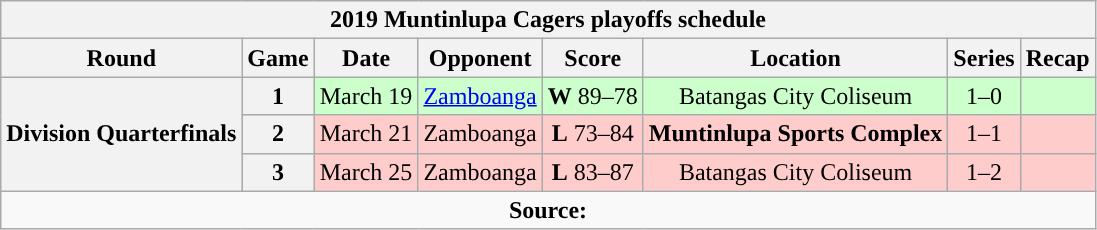<table class="wikitable" style="text-align:center">
<tr>
<th colspan=8>2019 Muntinlupa Cagers playoffs schedule</th>
</tr>
<tr>
<th>Round</th>
<th>Game</th>
<th>Date</th>
<th>Opponent</th>
<th>Score</th>
<th>Location</th>
<th>Series</th>
<th>Recap<br></th>
</tr>
<tr style="background:#cfc">
<th rowspan=3>Division Quarterfinals</th>
<th>1</th>
<td>March 19</td>
<td><a href='#'>Zamboanga</a></td>
<td><strong>W</strong> 89–78</td>
<td>Batangas City Coliseum</td>
<td>1–0</td>
<td></td>
</tr>
<tr style="background:#fcc">
<th>2</th>
<td>March 21</td>
<td>Zamboanga</td>
<td><strong>L</strong> 73–84</td>
<td><strong>Muntinlupa Sports Complex</strong></td>
<td>1–1</td>
<td></td>
</tr>
<tr style="background:#fcc">
<th>3</th>
<td>March 25</td>
<td>Zamboanga</td>
<td><strong>L</strong> 83–87</td>
<td>Batangas City Coliseum</td>
<td>1–2</td>
<td></td>
</tr>
<tr>
<td colspan=8 align=center><strong>Source: </strong></td>
</tr>
</table>
